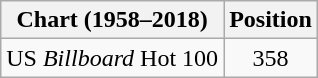<table class="wikitable plainrowheaders">
<tr>
<th>Chart (1958–2018)</th>
<th>Position</th>
</tr>
<tr>
<td>US <em>Billboard</em> Hot 100</td>
<td style="text-align:center;">358</td>
</tr>
</table>
